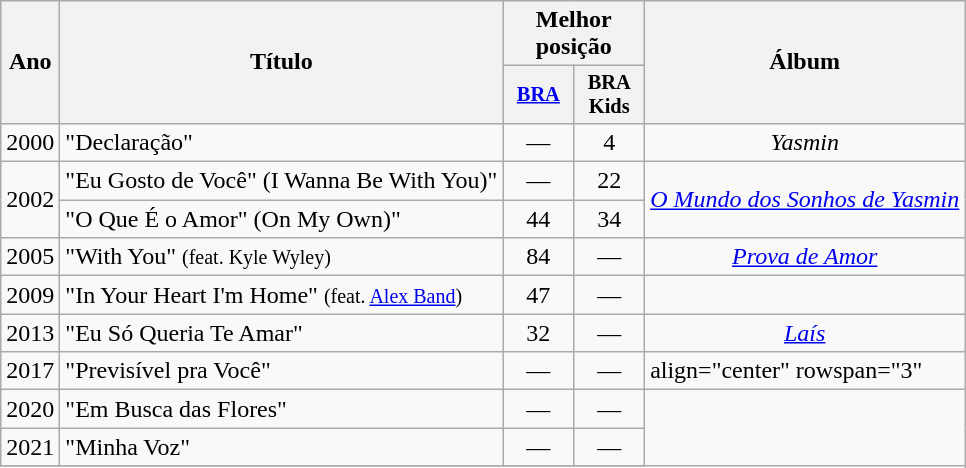<table class="wikitable">
<tr>
<th rowspan="2">Ano</th>
<th rowspan="2">Título</th>
<th colspan="2">Melhor posição</th>
<th rowspan="2">Álbum</th>
</tr>
<tr>
<th style="width:3em;font-size:85%"><a href='#'>BRA</a></th>
<th style="width:3em;font-size:85%">BRA Kids</th>
</tr>
<tr>
<td align="center" rowspan="1">2000</td>
<td align="left">"Declaração"</td>
<td align="center">—</td>
<td align="center">4</td>
<td align="center" rowspan="1"><em>Yasmin</em></td>
</tr>
<tr>
<td align="center" rowspan="2">2002</td>
<td align="left">"Eu Gosto de Você" (I Wanna Be With You)"</td>
<td align="center">—</td>
<td align="center">22</td>
<td align="center" rowspan="2"><em><a href='#'>O Mundo dos Sonhos de Yasmin</a></em></td>
</tr>
<tr>
<td align="left">"O Que É o Amor" (On My Own)"</td>
<td align="center">44</td>
<td align="center">34</td>
</tr>
<tr>
<td align="center" rowspan="1">2005</td>
<td align="left">"With You" <small>(feat. Kyle Wyley)</small></td>
<td align="center">84</td>
<td align="center">—</td>
<td align="center" rowspan="1"><em><a href='#'>Prova de Amor</a></em></td>
</tr>
<tr>
<td align="center" rowspan="1">2009</td>
<td align="left">"In Your Heart I'm Home" <small>(feat. <a href='#'>Alex Band</a>)</small></td>
<td align="center">47</td>
<td align="center">—</td>
<td></td>
</tr>
<tr>
<td align="center" rowspan="1">2013</td>
<td align="left">"Eu Só Queria Te Amar"</td>
<td align="center">32</td>
<td align="center">—</td>
<td align="center" rowspan="1"><em><a href='#'>Laís</a></em></td>
</tr>
<tr>
<td align="center" rowspan="1">2017</td>
<td align="left">"Previsível pra Você"</td>
<td align="center">—</td>
<td align="center">—</td>
<td>align="center" rowspan="3" </td>
</tr>
<tr>
<td align="center" rowspan="1">2020</td>
<td align="left">"Em Busca das Flores"</td>
<td align="center">—</td>
<td align="center">—</td>
</tr>
<tr>
<td align="center" rowspan="1">2021</td>
<td align="left">"Minha Voz"</td>
<td align="center">—</td>
<td align="center">—</td>
</tr>
<tr>
</tr>
</table>
